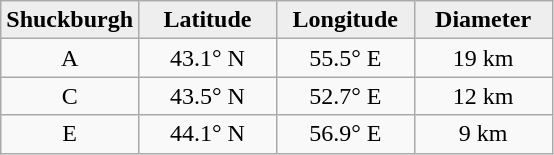<table class="wikitable">
<tr>
<th width="25%" style="background:#eeeeee;">Shuckburgh</th>
<th width="25%" style="background:#eeeeee;">Latitude</th>
<th width="25%" style="background:#eeeeee;">Longitude</th>
<th width="25%" style="background:#eeeeee;">Diameter</th>
</tr>
<tr>
<td align="center">A</td>
<td align="center">43.1° N</td>
<td align="center">55.5° E</td>
<td align="center">19 km</td>
</tr>
<tr>
<td align="center">C</td>
<td align="center">43.5° N</td>
<td align="center">52.7° E</td>
<td align="center">12 km</td>
</tr>
<tr>
<td align="center">E</td>
<td align="center">44.1° N</td>
<td align="center">56.9° E</td>
<td align="center">9 km</td>
</tr>
</table>
